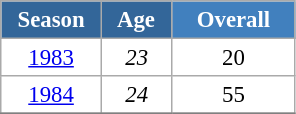<table class="wikitable" style="font-size:95%; text-align:center; border:grey solid 1px; border-collapse:collapse; background:#ffffff;">
<tr>
<th style="background-color:#369; color:white; width:60px;"> Season </th>
<th style="background-color:#369; color:white; width:40px;"> Age </th>
<th style="background-color:#4180be; color:white; width:75px;">Overall</th>
</tr>
<tr>
<td><a href='#'>1983</a></td>
<td><em>23</em></td>
<td>20</td>
</tr>
<tr>
<td><a href='#'>1984</a></td>
<td><em>24</em></td>
<td>55</td>
</tr>
<tr>
</tr>
</table>
